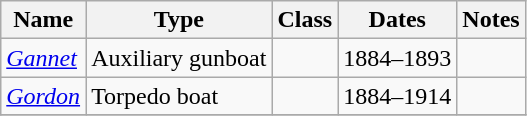<table class="wikitable">
<tr>
<th>Name</th>
<th>Type</th>
<th>Class</th>
<th>Dates</th>
<th>Notes</th>
</tr>
<tr>
<td><em><a href='#'>Gannet</a></em></td>
<td>Auxiliary gunboat</td>
<td> </td>
<td>1884–1893</td>
<td> </td>
</tr>
<tr>
<td><em><a href='#'>Gordon</a></em></td>
<td>Torpedo boat</td>
<td> </td>
<td>1884–1914</td>
<td> </td>
</tr>
<tr>
</tr>
</table>
